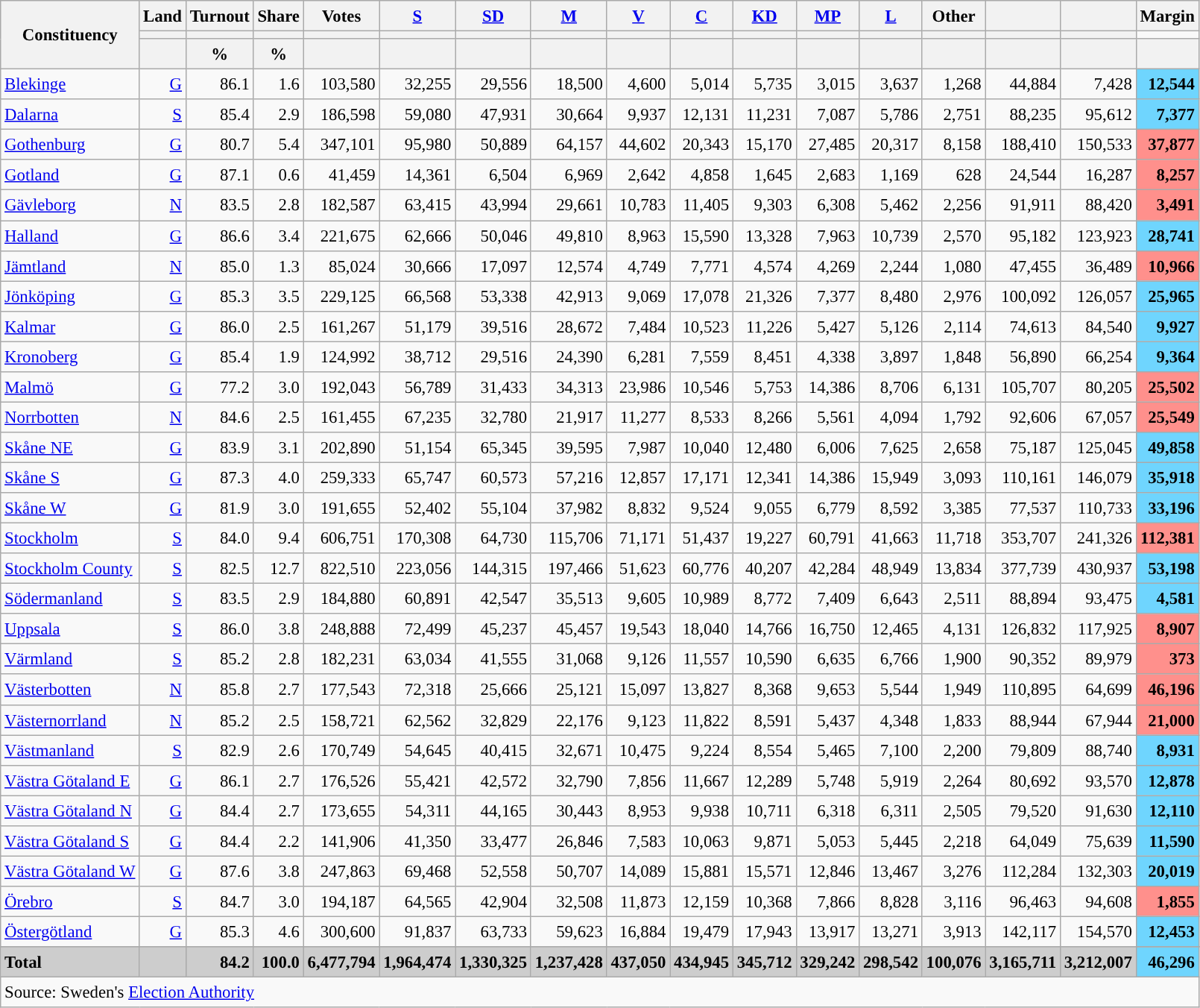<table class="wikitable sortable" style="text-align:right; font-size:95%; line-height:20px;">
<tr>
<th rowspan="3">Constituency</th>
<th>Land</th>
<th>Turnout</th>
<th>Share</th>
<th>Votes</th>
<th width="30px" class="unsortable"><a href='#'>S</a></th>
<th width="30px" class="unsortable"><a href='#'>SD</a></th>
<th width="30px" class="unsortable"><a href='#'>M</a></th>
<th width="30px" class="unsortable"><a href='#'>V</a></th>
<th width="30px" class="unsortable"><a href='#'>C</a></th>
<th width="30px" class="unsortable"><a href='#'>KD</a></th>
<th width="30px" class="unsortable"><a href='#'>MP</a></th>
<th width="30px" class="unsortable"><a href='#'>L</a></th>
<th width="30px" class="unsortable">Other</th>
<th></th>
<th></th>
<th>Margin</th>
</tr>
<tr>
<th></th>
<th></th>
<th></th>
<th></th>
<th style="background:"></th>
<th style="background:"></th>
<th style="background:"></th>
<th style="background:"></th>
<th style="background:"></th>
<th style="background:"></th>
<th style="background:"></th>
<th style="background:"></th>
<th style="background:"></th>
<th style="background:"></th>
<th style="background:"></th>
</tr>
<tr>
<th></th>
<th data-sort-type="number">%</th>
<th data-sort-type="number">%</th>
<th></th>
<th data-sort-type="number"></th>
<th data-sort-type="number"></th>
<th data-sort-type="number"></th>
<th data-sort-type="number"></th>
<th data-sort-type="number"></th>
<th data-sort-type="number"></th>
<th data-sort-type="number"></th>
<th data-sort-type="number"></th>
<th data-sort-type="number"></th>
<th data-sort-type="number"></th>
<th data-sort-type="number"></th>
<th data-sort-type="number"></th>
</tr>
<tr>
<td align="left"><a href='#'>Blekinge</a></td>
<td><a href='#'>G</a></td>
<td>86.1</td>
<td>1.6</td>
<td>103,580</td>
<td>32,255</td>
<td>29,556</td>
<td>18,500</td>
<td>4,600</td>
<td>5,014</td>
<td>5,735</td>
<td>3,015</td>
<td>3,637</td>
<td>1,268</td>
<td>44,884</td>
<td>7,428</td>
<td bgcolor=#6fd5fe><strong>12,544</strong></td>
</tr>
<tr>
<td align="left"><a href='#'>Dalarna</a></td>
<td><a href='#'>S</a></td>
<td>85.4</td>
<td>2.9</td>
<td>186,598</td>
<td>59,080</td>
<td>47,931</td>
<td>30,664</td>
<td>9,937</td>
<td>12,131</td>
<td>11,231</td>
<td>7,087</td>
<td>5,786</td>
<td>2,751</td>
<td>88,235</td>
<td>95,612</td>
<td bgcolor=#6fd5fe><strong>7,377</strong></td>
</tr>
<tr>
<td align="left"><a href='#'>Gothenburg</a></td>
<td><a href='#'>G</a></td>
<td>80.7</td>
<td>5.4</td>
<td>347,101</td>
<td>95,980</td>
<td>50,889</td>
<td>64,157</td>
<td>44,602</td>
<td>20,343</td>
<td>15,170</td>
<td>27,485</td>
<td>20,317</td>
<td>8,158</td>
<td>188,410</td>
<td>150,533</td>
<td bgcolor=#ff908c><strong>37,877</strong></td>
</tr>
<tr>
<td align="left"><a href='#'>Gotland</a></td>
<td><a href='#'>G</a></td>
<td>87.1</td>
<td>0.6</td>
<td>41,459</td>
<td>14,361</td>
<td>6,504</td>
<td>6,969</td>
<td>2,642</td>
<td>4,858</td>
<td>1,645</td>
<td>2,683</td>
<td>1,169</td>
<td>628</td>
<td>24,544</td>
<td>16,287</td>
<td bgcolor=#ff908c><strong>8,257</strong></td>
</tr>
<tr>
<td align="left"><a href='#'>Gävleborg</a></td>
<td><a href='#'>N</a></td>
<td>83.5</td>
<td>2.8</td>
<td>182,587</td>
<td>63,415</td>
<td>43,994</td>
<td>29,661</td>
<td>10,783</td>
<td>11,405</td>
<td>9,303</td>
<td>6,308</td>
<td>5,462</td>
<td>2,256</td>
<td>91,911</td>
<td>88,420</td>
<td bgcolor=#ff908c><strong>3,491</strong></td>
</tr>
<tr>
<td align="left"><a href='#'>Halland</a></td>
<td><a href='#'>G</a></td>
<td>86.6</td>
<td>3.4</td>
<td>221,675</td>
<td>62,666</td>
<td>50,046</td>
<td>49,810</td>
<td>8,963</td>
<td>15,590</td>
<td>13,328</td>
<td>7,963</td>
<td>10,739</td>
<td>2,570</td>
<td>95,182</td>
<td>123,923</td>
<td bgcolor=#6fd5fe><strong>28,741</strong></td>
</tr>
<tr>
<td align="left"><a href='#'>Jämtland</a></td>
<td><a href='#'>N</a></td>
<td>85.0</td>
<td>1.3</td>
<td>85,024</td>
<td>30,666</td>
<td>17,097</td>
<td>12,574</td>
<td>4,749</td>
<td>7,771</td>
<td>4,574</td>
<td>4,269</td>
<td>2,244</td>
<td>1,080</td>
<td>47,455</td>
<td>36,489</td>
<td bgcolor=#ff908c><strong>10,966</strong></td>
</tr>
<tr>
<td align="left"><a href='#'>Jönköping</a></td>
<td><a href='#'>G</a></td>
<td>85.3</td>
<td>3.5</td>
<td>229,125</td>
<td>66,568</td>
<td>53,338</td>
<td>42,913</td>
<td>9,069</td>
<td>17,078</td>
<td>21,326</td>
<td>7,377</td>
<td>8,480</td>
<td>2,976</td>
<td>100,092</td>
<td>126,057</td>
<td bgcolor=#6fd5fe><strong>25,965</strong></td>
</tr>
<tr>
<td align="left"><a href='#'>Kalmar</a></td>
<td><a href='#'>G</a></td>
<td>86.0</td>
<td>2.5</td>
<td>161,267</td>
<td>51,179</td>
<td>39,516</td>
<td>28,672</td>
<td>7,484</td>
<td>10,523</td>
<td>11,226</td>
<td>5,427</td>
<td>5,126</td>
<td>2,114</td>
<td>74,613</td>
<td>84,540</td>
<td bgcolor=#6fd5fe><strong>9,927</strong></td>
</tr>
<tr>
<td align="left"><a href='#'>Kronoberg</a></td>
<td><a href='#'>G</a></td>
<td>85.4</td>
<td>1.9</td>
<td>124,992</td>
<td>38,712</td>
<td>29,516</td>
<td>24,390</td>
<td>6,281</td>
<td>7,559</td>
<td>8,451</td>
<td>4,338</td>
<td>3,897</td>
<td>1,848</td>
<td>56,890</td>
<td>66,254</td>
<td bgcolor=#6fd5fe><strong>9,364</strong></td>
</tr>
<tr>
<td align="left"><a href='#'>Malmö</a></td>
<td><a href='#'>G</a></td>
<td>77.2</td>
<td>3.0</td>
<td>192,043</td>
<td>56,789</td>
<td>31,433</td>
<td>34,313</td>
<td>23,986</td>
<td>10,546</td>
<td>5,753</td>
<td>14,386</td>
<td>8,706</td>
<td>6,131</td>
<td>105,707</td>
<td>80,205</td>
<td bgcolor=#ff908c><strong>25,502</strong></td>
</tr>
<tr>
<td align="left"><a href='#'>Norrbotten</a></td>
<td><a href='#'>N</a></td>
<td>84.6</td>
<td>2.5</td>
<td>161,455</td>
<td>67,235</td>
<td>32,780</td>
<td>21,917</td>
<td>11,277</td>
<td>8,533</td>
<td>8,266</td>
<td>5,561</td>
<td>4,094</td>
<td>1,792</td>
<td>92,606</td>
<td>67,057</td>
<td bgcolor=#ff908c><strong>25,549</strong></td>
</tr>
<tr>
<td align="left"><a href='#'>Skåne NE</a></td>
<td><a href='#'>G</a></td>
<td>83.9</td>
<td>3.1</td>
<td>202,890</td>
<td>51,154</td>
<td>65,345</td>
<td>39,595</td>
<td>7,987</td>
<td>10,040</td>
<td>12,480</td>
<td>6,006</td>
<td>7,625</td>
<td>2,658</td>
<td>75,187</td>
<td>125,045</td>
<td bgcolor=#6fd5fe><strong>49,858</strong></td>
</tr>
<tr>
<td align="left"><a href='#'>Skåne S</a></td>
<td><a href='#'>G</a></td>
<td>87.3</td>
<td>4.0</td>
<td>259,333</td>
<td>65,747</td>
<td>60,573</td>
<td>57,216</td>
<td>12,857</td>
<td>17,171</td>
<td>12,341</td>
<td>14,386</td>
<td>15,949</td>
<td>3,093</td>
<td>110,161</td>
<td>146,079</td>
<td bgcolor=#6fd5fe><strong>35,918</strong></td>
</tr>
<tr>
<td align="left"><a href='#'>Skåne W</a></td>
<td><a href='#'>G</a></td>
<td>81.9</td>
<td>3.0</td>
<td>191,655</td>
<td>52,402</td>
<td>55,104</td>
<td>37,982</td>
<td>8,832</td>
<td>9,524</td>
<td>9,055</td>
<td>6,779</td>
<td>8,592</td>
<td>3,385</td>
<td>77,537</td>
<td>110,733</td>
<td bgcolor=#6fd5fe><strong>33,196</strong></td>
</tr>
<tr>
<td align="left"><a href='#'>Stockholm</a></td>
<td><a href='#'>S</a></td>
<td>84.0</td>
<td>9.4</td>
<td>606,751</td>
<td>170,308</td>
<td>64,730</td>
<td>115,706</td>
<td>71,171</td>
<td>51,437</td>
<td>19,227</td>
<td>60,791</td>
<td>41,663</td>
<td>11,718</td>
<td>353,707</td>
<td>241,326</td>
<td bgcolor=#ff908c><strong>112,381</strong></td>
</tr>
<tr>
<td align="left"><a href='#'>Stockholm County</a></td>
<td><a href='#'>S</a></td>
<td>82.5</td>
<td>12.7</td>
<td>822,510</td>
<td>223,056</td>
<td>144,315</td>
<td>197,466</td>
<td>51,623</td>
<td>60,776</td>
<td>40,207</td>
<td>42,284</td>
<td>48,949</td>
<td>13,834</td>
<td>377,739</td>
<td>430,937</td>
<td bgcolor=#6fd5fe><strong>53,198</strong></td>
</tr>
<tr>
<td align="left"><a href='#'>Södermanland</a></td>
<td><a href='#'>S</a></td>
<td>83.5</td>
<td>2.9</td>
<td>184,880</td>
<td>60,891</td>
<td>42,547</td>
<td>35,513</td>
<td>9,605</td>
<td>10,989</td>
<td>8,772</td>
<td>7,409</td>
<td>6,643</td>
<td>2,511</td>
<td>88,894</td>
<td>93,475</td>
<td bgcolor=#6fd5fe><strong>4,581</strong></td>
</tr>
<tr>
<td align="left"><a href='#'>Uppsala</a></td>
<td><a href='#'>S</a></td>
<td>86.0</td>
<td>3.8</td>
<td>248,888</td>
<td>72,499</td>
<td>45,237</td>
<td>45,457</td>
<td>19,543</td>
<td>18,040</td>
<td>14,766</td>
<td>16,750</td>
<td>12,465</td>
<td>4,131</td>
<td>126,832</td>
<td>117,925</td>
<td bgcolor=#ff908c><strong>8,907</strong></td>
</tr>
<tr>
<td align="left"><a href='#'>Värmland</a></td>
<td><a href='#'>S</a></td>
<td>85.2</td>
<td>2.8</td>
<td>182,231</td>
<td>63,034</td>
<td>41,555</td>
<td>31,068</td>
<td>9,126</td>
<td>11,557</td>
<td>10,590</td>
<td>6,635</td>
<td>6,766</td>
<td>1,900</td>
<td>90,352</td>
<td>89,979</td>
<td bgcolor=#ff908c><strong>373</strong></td>
</tr>
<tr>
<td align="left"><a href='#'>Västerbotten</a></td>
<td><a href='#'>N</a></td>
<td>85.8</td>
<td>2.7</td>
<td>177,543</td>
<td>72,318</td>
<td>25,666</td>
<td>25,121</td>
<td>15,097</td>
<td>13,827</td>
<td>8,368</td>
<td>9,653</td>
<td>5,544</td>
<td>1,949</td>
<td>110,895</td>
<td>64,699</td>
<td bgcolor=#ff908c><strong>46,196</strong></td>
</tr>
<tr>
<td align="left"><a href='#'>Västernorrland</a></td>
<td><a href='#'>N</a></td>
<td>85.2</td>
<td>2.5</td>
<td>158,721</td>
<td>62,562</td>
<td>32,829</td>
<td>22,176</td>
<td>9,123</td>
<td>11,822</td>
<td>8,591</td>
<td>5,437</td>
<td>4,348</td>
<td>1,833</td>
<td>88,944</td>
<td>67,944</td>
<td bgcolor=#ff908c><strong>21,000</strong></td>
</tr>
<tr>
<td align="left"><a href='#'>Västmanland</a></td>
<td><a href='#'>S</a></td>
<td>82.9</td>
<td>2.6</td>
<td>170,749</td>
<td>54,645</td>
<td>40,415</td>
<td>32,671</td>
<td>10,475</td>
<td>9,224</td>
<td>8,554</td>
<td>5,465</td>
<td>7,100</td>
<td>2,200</td>
<td>79,809</td>
<td>88,740</td>
<td bgcolor=#6fd5fe><strong>8,931</strong></td>
</tr>
<tr>
<td align="left"><a href='#'>Västra Götaland E</a></td>
<td><a href='#'>G</a></td>
<td>86.1</td>
<td>2.7</td>
<td>176,526</td>
<td>55,421</td>
<td>42,572</td>
<td>32,790</td>
<td>7,856</td>
<td>11,667</td>
<td>12,289</td>
<td>5,748</td>
<td>5,919</td>
<td>2,264</td>
<td>80,692</td>
<td>93,570</td>
<td bgcolor=#6fd5fe><strong>12,878</strong></td>
</tr>
<tr>
<td align="left"><a href='#'>Västra Götaland N</a></td>
<td><a href='#'>G</a></td>
<td>84.4</td>
<td>2.7</td>
<td>173,655</td>
<td>54,311</td>
<td>44,165</td>
<td>30,443</td>
<td>8,953</td>
<td>9,938</td>
<td>10,711</td>
<td>6,318</td>
<td>6,311</td>
<td>2,505</td>
<td>79,520</td>
<td>91,630</td>
<td bgcolor=#6fd5fe><strong>12,110</strong></td>
</tr>
<tr>
<td align="left"><a href='#'>Västra Götaland S</a></td>
<td><a href='#'>G</a></td>
<td>84.4</td>
<td>2.2</td>
<td>141,906</td>
<td>41,350</td>
<td>33,477</td>
<td>26,846</td>
<td>7,583</td>
<td>10,063</td>
<td>9,871</td>
<td>5,053</td>
<td>5,445</td>
<td>2,218</td>
<td>64,049</td>
<td>75,639</td>
<td bgcolor=#6fd5fe><strong>11,590</strong></td>
</tr>
<tr>
<td align="left"><a href='#'>Västra Götaland W</a></td>
<td><a href='#'>G</a></td>
<td>87.6</td>
<td>3.8</td>
<td>247,863</td>
<td>69,468</td>
<td>52,558</td>
<td>50,707</td>
<td>14,089</td>
<td>15,881</td>
<td>15,571</td>
<td>12,846</td>
<td>13,467</td>
<td>3,276</td>
<td>112,284</td>
<td>132,303</td>
<td bgcolor=#6fd5fe><strong>20,019</strong></td>
</tr>
<tr>
<td align="left"><a href='#'>Örebro</a></td>
<td><a href='#'>S</a></td>
<td>84.7</td>
<td>3.0</td>
<td>194,187</td>
<td>64,565</td>
<td>42,904</td>
<td>32,508</td>
<td>11,873</td>
<td>12,159</td>
<td>10,368</td>
<td>7,866</td>
<td>8,828</td>
<td>3,116</td>
<td>96,463</td>
<td>94,608</td>
<td bgcolor=#ff908c><strong>1,855</strong></td>
</tr>
<tr>
<td align="left"><a href='#'>Östergötland</a></td>
<td><a href='#'>G</a></td>
<td>85.3</td>
<td>4.6</td>
<td>300,600</td>
<td>91,837</td>
<td>63,733</td>
<td>59,623</td>
<td>16,884</td>
<td>19,479</td>
<td>17,943</td>
<td>13,917</td>
<td>13,271</td>
<td>3,913</td>
<td>142,117</td>
<td>154,570</td>
<td bgcolor=#6fd5fe><strong>12,453</strong></td>
</tr>
<tr>
</tr>
<tr style="background:#CDCDCD;">
<td align="left"><strong>Total</strong></td>
<td></td>
<td><strong>84.2</strong></td>
<td><strong>100.0</strong></td>
<td><strong>6,477,794</strong></td>
<td><strong>1,964,474</strong></td>
<td><strong>1,330,325</strong></td>
<td><strong>1,237,428</strong></td>
<td><strong>437,050</strong></td>
<td><strong>434,945</strong></td>
<td><strong>345,712</strong></td>
<td><strong>329,242</strong></td>
<td><strong>298,542</strong></td>
<td><strong>100,076</strong></td>
<td><strong>3,165,711</strong></td>
<td><strong>3,212,007</strong></td>
<td bgcolor=#6fd5fe><strong>46,296</strong></td>
</tr>
<tr>
<td colspan="17" align="left">Source: Sweden's <a href='#'>Election Authority</a></td>
</tr>
</table>
